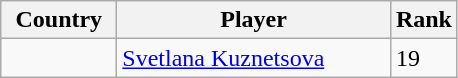<table class="sortable wikitable">
<tr>
<th width=70>Country</th>
<th width=175>Player</th>
<th>Rank</th>
</tr>
<tr>
<td></td>
<td><a href='#'>Svetlana Kuznetsova</a></td>
<td>19</td>
</tr>
</table>
